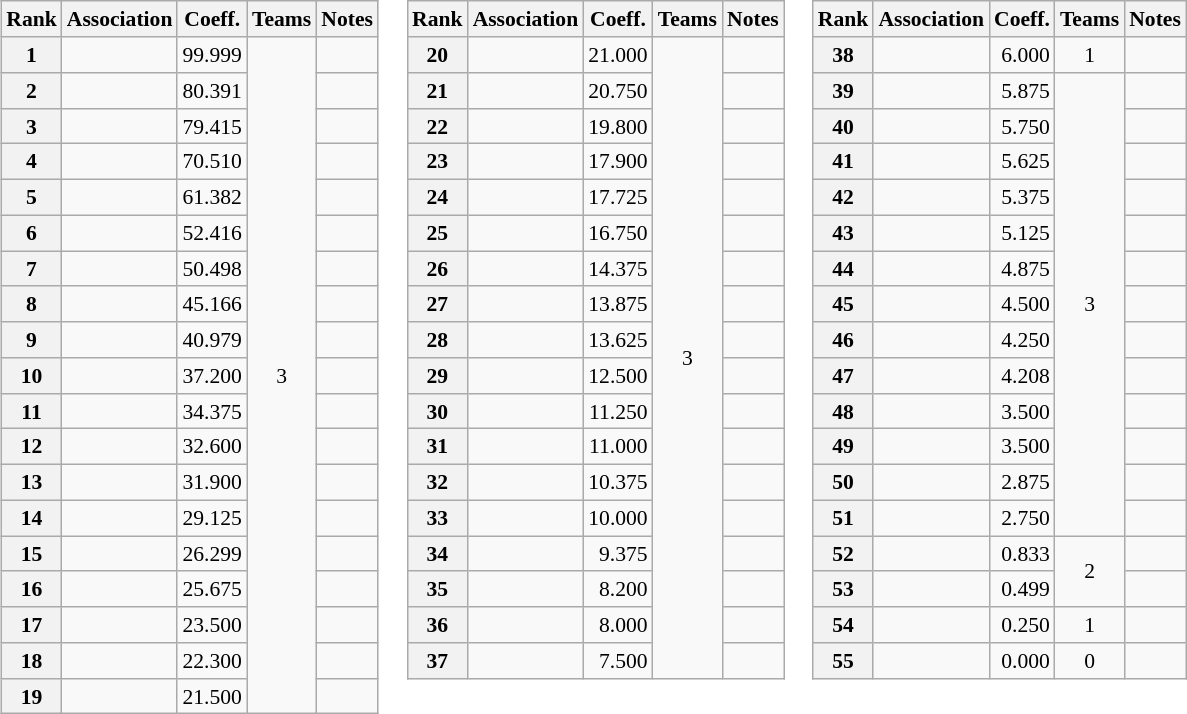<table>
<tr valign=top style="font-size:90%">
<td><br><table class="wikitable">
<tr>
<th>Rank</th>
<th>Association</th>
<th>Coeff.</th>
<th>Teams</th>
<th>Notes</th>
</tr>
<tr>
<th>1</th>
<td></td>
<td align=right>99.999</td>
<td align=center rowspan=19>3</td>
<td><br></td>
</tr>
<tr>
<th>2</th>
<td></td>
<td align=right>80.391</td>
<td></td>
</tr>
<tr>
<th>3</th>
<td></td>
<td align=right>79.415</td>
<td></td>
</tr>
<tr>
<th>4</th>
<td></td>
<td align=right>70.510</td>
<td></td>
</tr>
<tr>
<th>5</th>
<td></td>
<td align=right>61.382</td>
<td></td>
</tr>
<tr>
<th>6</th>
<td></td>
<td align=right>52.416</td>
<td></td>
</tr>
<tr>
<th>7</th>
<td></td>
<td align=right>50.498</td>
<td></td>
</tr>
<tr>
<th>8</th>
<td></td>
<td align=right>45.166</td>
<td></td>
</tr>
<tr>
<th>9</th>
<td></td>
<td align=right>40.979</td>
<td></td>
</tr>
<tr>
<th>10</th>
<td></td>
<td align=right>37.200</td>
<td></td>
</tr>
<tr>
<th>11</th>
<td></td>
<td align=right>34.375</td>
<td></td>
</tr>
<tr>
<th>12</th>
<td></td>
<td align=right>32.600</td>
<td></td>
</tr>
<tr>
<th>13</th>
<td></td>
<td align=right>31.900</td>
<td></td>
</tr>
<tr>
<th>14</th>
<td></td>
<td align=right>29.125</td>
<td></td>
</tr>
<tr>
<th>15</th>
<td></td>
<td align=right>26.299</td>
<td></td>
</tr>
<tr>
<th>16</th>
<td></td>
<td align=right>25.675</td>
<td></td>
</tr>
<tr>
<th>17</th>
<td></td>
<td align=right>23.500</td>
<td></td>
</tr>
<tr>
<th>18</th>
<td></td>
<td align=right>22.300</td>
<td></td>
</tr>
<tr>
<th>19</th>
<td></td>
<td align=right>21.500</td>
<td></td>
</tr>
</table>
</td>
<td><br><table class="wikitable">
<tr>
<th>Rank</th>
<th>Association</th>
<th>Coeff.</th>
<th>Teams</th>
<th>Notes</th>
</tr>
<tr>
<th>20</th>
<td></td>
<td align=right>21.000</td>
<td align=center rowspan=18>3</td>
<td></td>
</tr>
<tr>
<th>21</th>
<td></td>
<td align=right>20.750</td>
<td></td>
</tr>
<tr>
<th>22</th>
<td></td>
<td align=right>19.800</td>
<td></td>
</tr>
<tr>
<th>23</th>
<td></td>
<td align=right>17.900</td>
<td></td>
</tr>
<tr>
<th>24</th>
<td></td>
<td align=right>17.725</td>
<td></td>
</tr>
<tr>
<th>25</th>
<td></td>
<td align=right>16.750</td>
<td></td>
</tr>
<tr>
<th>26</th>
<td></td>
<td align=right>14.375</td>
<td></td>
</tr>
<tr>
<th>27</th>
<td></td>
<td align=right>13.875</td>
<td></td>
</tr>
<tr>
<th>28</th>
<td></td>
<td align=right>13.625</td>
<td></td>
</tr>
<tr>
<th>29</th>
<td></td>
<td align=right>12.500</td>
<td></td>
</tr>
<tr>
<th>30</th>
<td></td>
<td align=right>11.250</td>
<td></td>
</tr>
<tr>
<th>31</th>
<td></td>
<td align=right>11.000</td>
<td></td>
</tr>
<tr>
<th>32</th>
<td></td>
<td align=right>10.375</td>
<td></td>
</tr>
<tr>
<th>33</th>
<td></td>
<td align=right>10.000</td>
<td></td>
</tr>
<tr>
<th>34</th>
<td></td>
<td align=right>9.375</td>
<td></td>
</tr>
<tr>
<th>35</th>
<td></td>
<td align=right>8.200</td>
<td></td>
</tr>
<tr>
<th>36</th>
<td></td>
<td align=right>8.000</td>
<td></td>
</tr>
<tr>
<th>37</th>
<td></td>
<td align=right>7.500</td>
<td></td>
</tr>
</table>
</td>
<td><br><table class="wikitable">
<tr>
<th>Rank</th>
<th>Association</th>
<th>Coeff.</th>
<th>Teams</th>
<th>Notes</th>
</tr>
<tr>
<th>38</th>
<td></td>
<td align=right>6.000</td>
<td align=center>1</td>
<td></td>
</tr>
<tr>
<th>39</th>
<td></td>
<td align=right>5.875</td>
<td align=center rowspan=13>3</td>
<td></td>
</tr>
<tr>
<th>40</th>
<td></td>
<td align=right>5.750</td>
<td></td>
</tr>
<tr>
<th>41</th>
<td></td>
<td align=right>5.625</td>
<td></td>
</tr>
<tr>
<th>42</th>
<td></td>
<td align=right>5.375</td>
<td></td>
</tr>
<tr>
<th>43</th>
<td></td>
<td align=right>5.125</td>
<td></td>
</tr>
<tr>
<th>44</th>
<td></td>
<td align=right>4.875</td>
<td></td>
</tr>
<tr>
<th>45</th>
<td></td>
<td align=right>4.500</td>
<td></td>
</tr>
<tr>
<th>46</th>
<td></td>
<td align=right>4.250</td>
<td></td>
</tr>
<tr>
<th>47</th>
<td></td>
<td align=right>4.208</td>
<td></td>
</tr>
<tr>
<th>48</th>
<td></td>
<td align=right>3.500</td>
<td></td>
</tr>
<tr>
<th>49</th>
<td></td>
<td align=right>3.500</td>
<td></td>
</tr>
<tr>
<th>50</th>
<td></td>
<td align=right>2.875</td>
<td></td>
</tr>
<tr>
<th>51</th>
<td></td>
<td align=right>2.750</td>
<td></td>
</tr>
<tr>
<th>52</th>
<td></td>
<td align=right>0.833</td>
<td align=center rowspan=2>2</td>
<td></td>
</tr>
<tr>
<th>53</th>
<td></td>
<td align=right>0.499</td>
<td></td>
</tr>
<tr>
<th>54</th>
<td></td>
<td align=right>0.250</td>
<td align=center>1</td>
<td></td>
</tr>
<tr>
<th>55</th>
<td></td>
<td align=right>0.000</td>
<td align=center>0</td>
<td></td>
</tr>
</table>
</td>
</tr>
</table>
